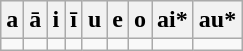<table class="wikitable" style="text-align:center;">
<tr bgcolor="#f0f0f0">
<th>a</th>
<th>ā</th>
<th>i</th>
<th>ī</th>
<th>u</th>
<th>e</th>
<th>o</th>
<th>ai*</th>
<th>au*</th>
</tr>
<tr>
<td></td>
<td></td>
<td></td>
<td></td>
<td></td>
<td></td>
<td></td>
<td></td>
<td></td>
</tr>
</table>
